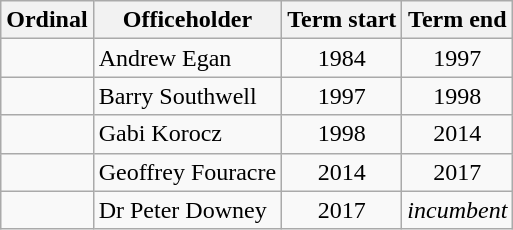<table class="wikitable sortable">
<tr>
<th>Ordinal</th>
<th>Officeholder</th>
<th>Term start</th>
<th>Term end</th>
</tr>
<tr>
<td align=center></td>
<td>Andrew Egan</td>
<td align=center>1984</td>
<td align=center>1997</td>
</tr>
<tr>
<td align=center></td>
<td>Barry Southwell</td>
<td align=center>1997</td>
<td align=center>1998</td>
</tr>
<tr>
<td align=center></td>
<td>Gabi Korocz</td>
<td align=center>1998</td>
<td align=center>2014</td>
</tr>
<tr>
<td align=center></td>
<td>Geoffrey Fouracre</td>
<td align=center>2014</td>
<td align=center>2017</td>
</tr>
<tr>
<td align=center></td>
<td>Dr Peter Downey</td>
<td align=center>2017</td>
<td align=center><em>incumbent</em></td>
</tr>
</table>
